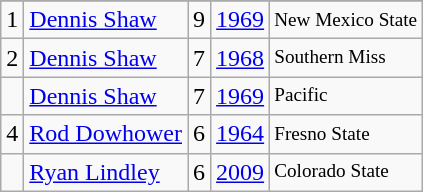<table class="wikitable">
<tr>
</tr>
<tr>
<td>1</td>
<td><a href='#'>Dennis Shaw</a></td>
<td>9</td>
<td><a href='#'>1969</a></td>
<td style="font-size:80%;">New Mexico State</td>
</tr>
<tr>
<td>2</td>
<td><a href='#'>Dennis Shaw</a></td>
<td>7</td>
<td><a href='#'>1968</a></td>
<td style="font-size:80%;">Southern Miss</td>
</tr>
<tr>
<td></td>
<td><a href='#'>Dennis Shaw</a></td>
<td>7</td>
<td><a href='#'>1969</a></td>
<td style="font-size:80%;">Pacific</td>
</tr>
<tr>
<td>4</td>
<td><a href='#'>Rod Dowhower</a></td>
<td>6</td>
<td><a href='#'>1964</a></td>
<td style="font-size:80%;">Fresno State</td>
</tr>
<tr>
<td></td>
<td><a href='#'>Ryan Lindley</a></td>
<td>6</td>
<td><a href='#'>2009</a></td>
<td style="font-size:80%;">Colorado State</td>
</tr>
</table>
